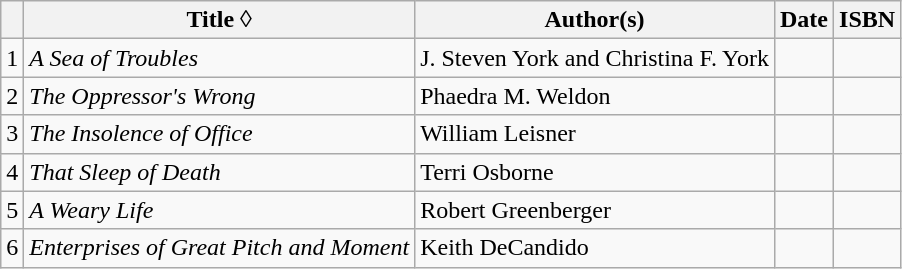<table class="wikitable">
<tr>
<th></th>
<th>Title ◊</th>
<th>Author(s)</th>
<th>Date</th>
<th>ISBN</th>
</tr>
<tr>
<td>1</td>
<td><em>A Sea of Troubles</em></td>
<td>J. Steven York and Christina F. York</td>
<td></td>
<td></td>
</tr>
<tr>
<td>2</td>
<td><em>The Oppressor's Wrong</em></td>
<td>Phaedra M. Weldon</td>
<td></td>
<td></td>
</tr>
<tr>
<td>3</td>
<td><em>The Insolence of Office</em></td>
<td>William Leisner</td>
<td></td>
<td></td>
</tr>
<tr>
<td>4</td>
<td><em>That Sleep of Death</em></td>
<td>Terri Osborne</td>
<td></td>
<td></td>
</tr>
<tr>
<td>5</td>
<td><em>A Weary Life</em></td>
<td>Robert Greenberger</td>
<td></td>
<td></td>
</tr>
<tr>
<td>6</td>
<td><em>Enterprises of Great Pitch and Moment</em></td>
<td>Keith DeCandido</td>
<td></td>
<td></td>
</tr>
</table>
